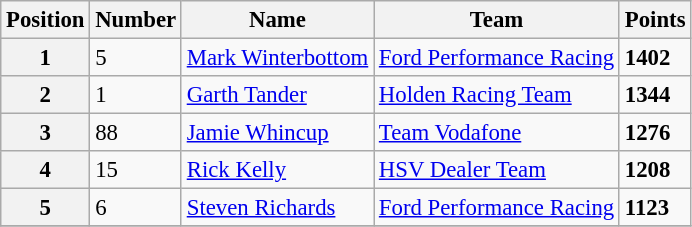<table class="wikitable" style="font-size: 95%;">
<tr>
<th>Position</th>
<th>Number</th>
<th>Name</th>
<th>Team</th>
<th>Points</th>
</tr>
<tr>
<th>1</th>
<td>5</td>
<td><a href='#'>Mark Winterbottom</a></td>
<td><a href='#'>Ford Performance Racing</a></td>
<td><strong>1402</strong></td>
</tr>
<tr>
<th>2</th>
<td>1</td>
<td><a href='#'>Garth Tander</a></td>
<td><a href='#'>Holden Racing Team</a></td>
<td><strong>1344</strong></td>
</tr>
<tr>
<th>3</th>
<td>88</td>
<td><a href='#'>Jamie Whincup</a></td>
<td><a href='#'>Team Vodafone</a></td>
<td><strong>1276</strong></td>
</tr>
<tr>
<th>4</th>
<td>15</td>
<td><a href='#'>Rick Kelly</a></td>
<td><a href='#'>HSV Dealer Team</a></td>
<td><strong>1208</strong></td>
</tr>
<tr>
<th>5</th>
<td>6</td>
<td><a href='#'>Steven Richards</a></td>
<td><a href='#'>Ford Performance Racing</a></td>
<td><strong>1123</strong></td>
</tr>
<tr>
</tr>
</table>
